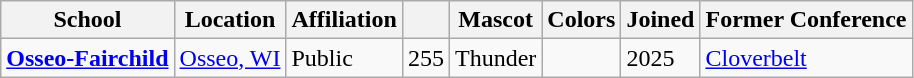<table class="wikitable sortable">
<tr>
<th>School</th>
<th>Location</th>
<th>Affiliation</th>
<th></th>
<th>Mascot</th>
<th>Colors</th>
<th>Joined</th>
<th>Former Conference</th>
</tr>
<tr>
<td><a href='#'><strong>Osseo-Fairchild</strong></a></td>
<td><a href='#'>Osseo, WI</a></td>
<td>Public</td>
<td>255</td>
<td>Thunder</td>
<td> </td>
<td>2025</td>
<td><a href='#'>Cloverbelt</a></td>
</tr>
</table>
